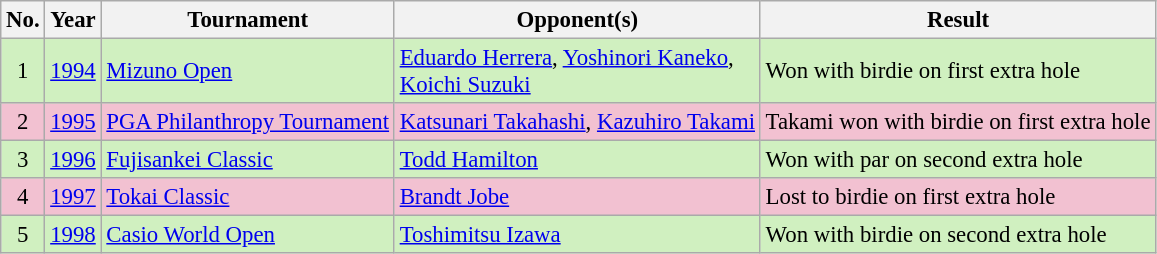<table class="wikitable" style="font-size:95%;">
<tr>
<th>No.</th>
<th>Year</th>
<th>Tournament</th>
<th>Opponent(s)</th>
<th>Result</th>
</tr>
<tr style="background:#D0F0C0;">
<td align=center>1</td>
<td><a href='#'>1994</a></td>
<td><a href='#'>Mizuno Open</a></td>
<td> <a href='#'>Eduardo Herrera</a>,  <a href='#'>Yoshinori Kaneko</a>,<br> <a href='#'>Koichi Suzuki</a></td>
<td>Won with birdie on first extra hole</td>
</tr>
<tr style="background:#F2C1D1;">
<td align=center>2</td>
<td><a href='#'>1995</a></td>
<td><a href='#'>PGA Philanthropy Tournament</a></td>
<td> <a href='#'>Katsunari Takahashi</a>,  <a href='#'>Kazuhiro Takami</a></td>
<td>Takami won with birdie on first extra hole</td>
</tr>
<tr style="background:#D0F0C0;">
<td align=center>3</td>
<td><a href='#'>1996</a></td>
<td><a href='#'>Fujisankei Classic</a></td>
<td> <a href='#'>Todd Hamilton</a></td>
<td>Won with par on second extra hole</td>
</tr>
<tr style="background:#F2C1D1;">
<td align=center>4</td>
<td><a href='#'>1997</a></td>
<td><a href='#'>Tokai Classic</a></td>
<td> <a href='#'>Brandt Jobe</a></td>
<td>Lost to birdie on first extra hole</td>
</tr>
<tr style="background:#D0F0C0;">
<td align=center>5</td>
<td><a href='#'>1998</a></td>
<td><a href='#'>Casio World Open</a></td>
<td> <a href='#'>Toshimitsu Izawa</a></td>
<td>Won with birdie on second extra hole</td>
</tr>
</table>
